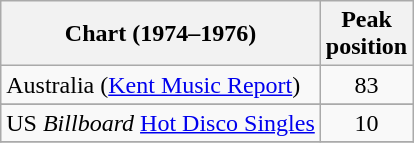<table class="wikitable">
<tr>
<th>Chart (1974–1976)</th>
<th>Peak<br> position</th>
</tr>
<tr>
<td>Australia (<a href='#'>Kent Music Report</a>)</td>
<td align="center">83</td>
</tr>
<tr>
</tr>
<tr>
</tr>
<tr>
</tr>
<tr>
</tr>
<tr>
</tr>
<tr>
</tr>
<tr>
</tr>
<tr>
<td>US <em>Billboard</em> <a href='#'>Hot Disco Singles</a></td>
<td align="center">10</td>
</tr>
<tr>
</tr>
</table>
